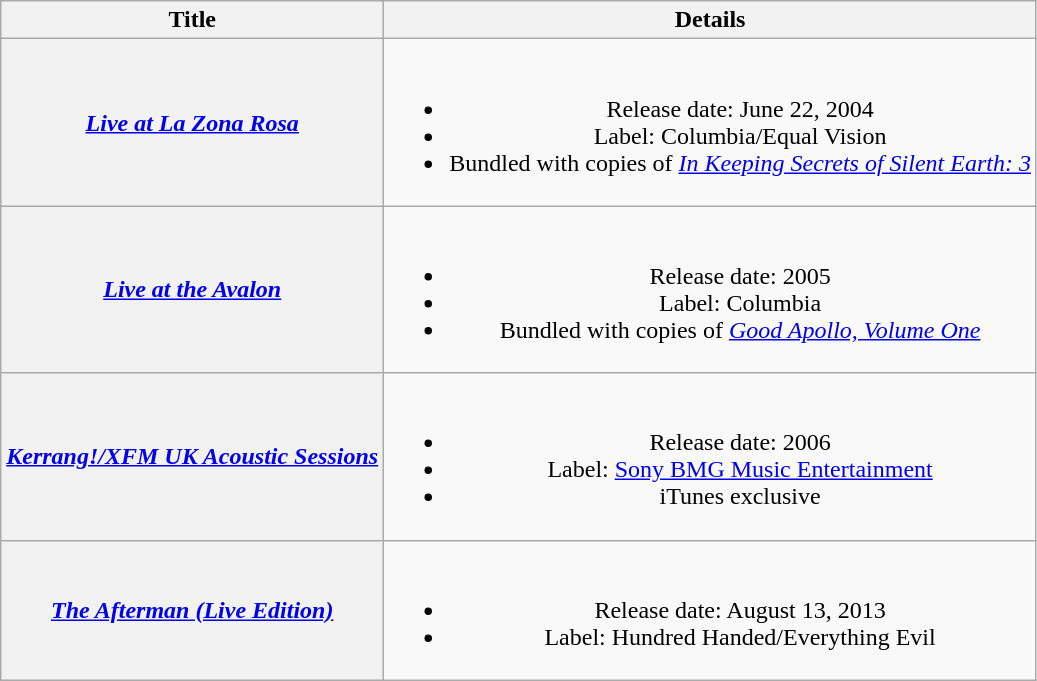<table class="wikitable plainrowheaders" style="text-align:center;">
<tr>
<th>Title</th>
<th>Details</th>
</tr>
<tr>
<th scope="row"><em><a href='#'>Live at La Zona Rosa</a></em></th>
<td><br><ul><li>Release date: June 22, 2004</li><li>Label: Columbia/Equal Vision</li><li>Bundled with copies of <em><a href='#'>In Keeping Secrets of Silent Earth: 3</a></em></li></ul></td>
</tr>
<tr>
<th scope="row"><em><a href='#'>Live at the Avalon</a></em></th>
<td><br><ul><li>Release date: 2005</li><li>Label: Columbia</li><li>Bundled with copies of <em><a href='#'>Good Apollo, Volume One</a></em></li></ul></td>
</tr>
<tr>
<th scope="row"><em><a href='#'>Kerrang!/XFM UK Acoustic Sessions</a></em></th>
<td><br><ul><li>Release date: 2006</li><li>Label: <a href='#'>Sony BMG Music Entertainment</a></li><li>iTunes exclusive</li></ul></td>
</tr>
<tr>
<th scope="row"><em><a href='#'>The Afterman (Live Edition)</a></em></th>
<td><br><ul><li>Release date: August 13, 2013</li><li>Label: Hundred Handed/Everything Evil</li></ul></td>
</tr>
</table>
